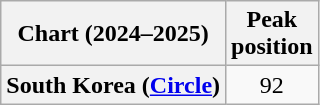<table class="wikitable plainrowheaders" style="text-align:center">
<tr>
<th scope="col">Chart (2024–2025)</th>
<th scope="col">Peak<br>position</th>
</tr>
<tr>
<th scope="row">South Korea (<a href='#'>Circle</a>)</th>
<td>92</td>
</tr>
</table>
